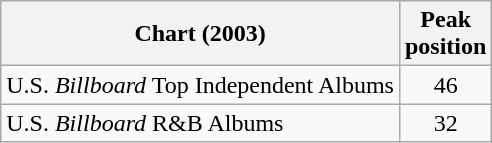<table class="wikitable">
<tr>
<th align="left">Chart (2003)</th>
<th align="center">Peak<br>position</th>
</tr>
<tr>
<td align="left">U.S. <em>Billboard</em> Top Independent Albums</td>
<td align="center">46</td>
</tr>
<tr>
<td align="left">U.S. <em>Billboard</em> R&B Albums</td>
<td align="center">32</td>
</tr>
</table>
